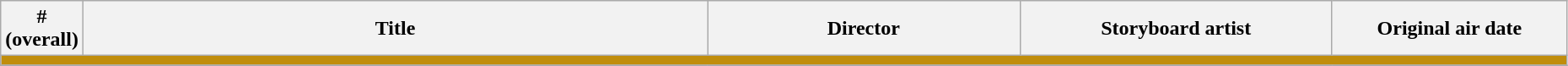<table class="wikitable" style="width:98%;">
<tr>
<th width= 5%>#<br>(overall)</th>
<th width=40%>Title</th>
<th width=20%>Director</th>
<th width=20%>Storyboard artist</th>
<th width=15%>Original air date</th>
</tr>
<tr>
<td colspan="5" style="background:#C08D0C;"></td>
</tr>
<tr>
</tr>
</table>
